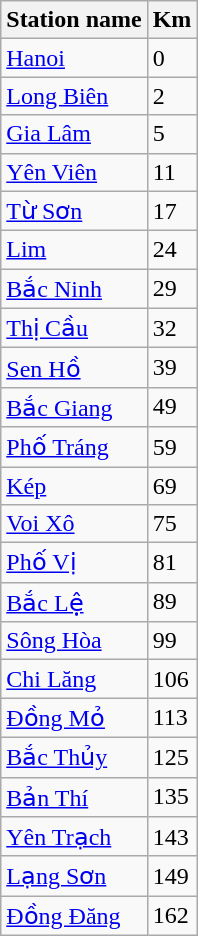<table class="wikitable">
<tr>
<th>Station name</th>
<th>Km</th>
</tr>
<tr>
<td><a href='#'>Hanoi</a></td>
<td>0</td>
</tr>
<tr>
<td><a href='#'>Long Biên</a></td>
<td>2</td>
</tr>
<tr>
<td><a href='#'>Gia Lâm</a></td>
<td>5</td>
</tr>
<tr>
<td><a href='#'>Yên Viên</a></td>
<td>11</td>
</tr>
<tr>
<td><a href='#'>Từ Sơn</a></td>
<td>17</td>
</tr>
<tr>
<td><a href='#'>Lim</a></td>
<td>24</td>
</tr>
<tr>
<td><a href='#'>Bắc Ninh</a></td>
<td>29</td>
</tr>
<tr>
<td><a href='#'>Thị Cầu</a></td>
<td>32</td>
</tr>
<tr>
<td><a href='#'>Sen Hồ</a></td>
<td>39</td>
</tr>
<tr>
<td><a href='#'>Bắc Giang</a></td>
<td>49</td>
</tr>
<tr>
<td><a href='#'>Phố Tráng</a></td>
<td>59</td>
</tr>
<tr>
<td><a href='#'>Kép</a></td>
<td>69</td>
</tr>
<tr>
<td><a href='#'>Voi Xô</a></td>
<td>75</td>
</tr>
<tr>
<td><a href='#'>Phố Vị</a></td>
<td>81</td>
</tr>
<tr>
<td><a href='#'>Bắc Lệ</a></td>
<td>89</td>
</tr>
<tr>
<td><a href='#'>Sông Hòa</a></td>
<td>99</td>
</tr>
<tr>
<td><a href='#'>Chi Lăng</a></td>
<td>106</td>
</tr>
<tr>
<td><a href='#'>Đồng Mỏ</a></td>
<td>113</td>
</tr>
<tr>
<td><a href='#'>Bắc Thủy</a></td>
<td>125</td>
</tr>
<tr>
<td><a href='#'>Bản Thí</a></td>
<td>135</td>
</tr>
<tr>
<td><a href='#'>Yên Trạch</a></td>
<td>143</td>
</tr>
<tr>
<td><a href='#'>Lạng Sơn</a></td>
<td>149</td>
</tr>
<tr>
<td><a href='#'>Đồng Đăng</a></td>
<td>162</td>
</tr>
</table>
